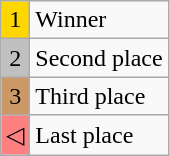<table class="wikitable">
<tr>
<td bgcolor=gold align=center>1</td>
<td>Winner</td>
</tr>
<tr>
<td bgcolor=silver align=center>2</td>
<td>Second place</td>
</tr>
<tr>
<td bgcolor=#c96 align=center>3</td>
<td>Third place</td>
</tr>
<tr>
<td bgcolor=#FE8080 align=center>◁</td>
<td>Last place</td>
</tr>
</table>
